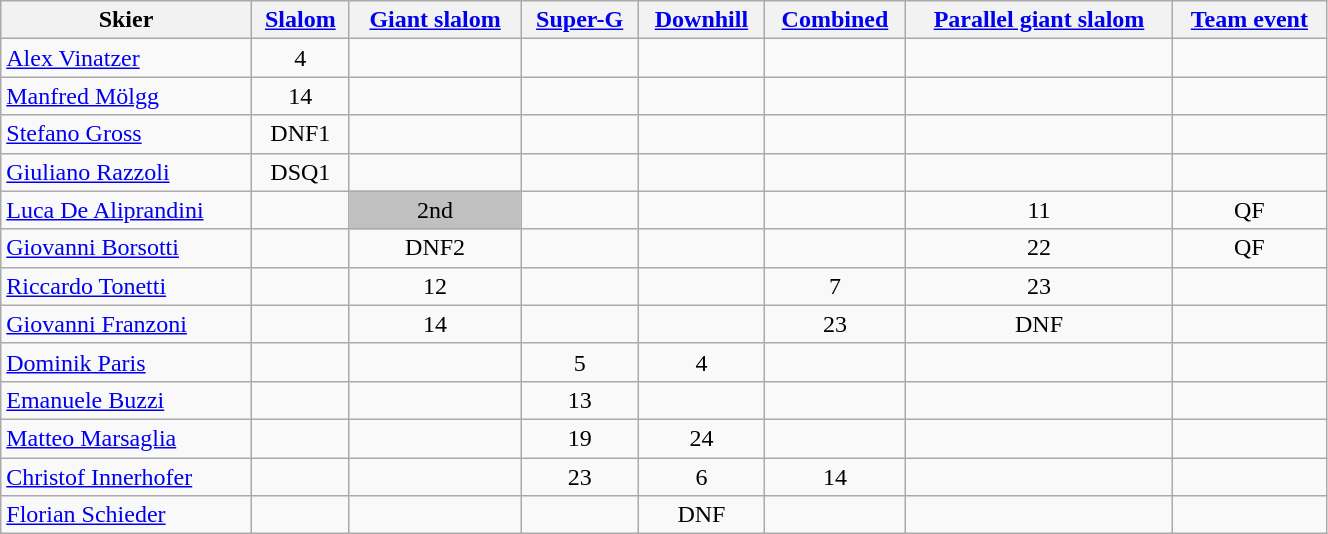<table class="wikitable" width=70% style="font-size:100%; text-align:center;">
<tr>
<th>Skier</th>
<th><a href='#'>Slalom</a></th>
<th><a href='#'>Giant slalom</a></th>
<th><a href='#'>Super-G</a></th>
<th><a href='#'>Downhill</a></th>
<th><a href='#'>Combined</a></th>
<th><a href='#'>Parallel giant slalom</a></th>
<th><a href='#'>Team event</a></th>
</tr>
<tr>
<td align=left><a href='#'>Alex Vinatzer</a></td>
<td>4</td>
<td></td>
<td></td>
<td></td>
<td></td>
<td></td>
<td></td>
</tr>
<tr>
<td align=left><a href='#'>Manfred Mölgg</a></td>
<td>14</td>
<td></td>
<td></td>
<td></td>
<td></td>
<td></td>
<td></td>
</tr>
<tr>
<td align=left><a href='#'>Stefano Gross</a></td>
<td>DNF1</td>
<td></td>
<td></td>
<td></td>
<td></td>
<td></td>
<td></td>
</tr>
<tr>
<td align=left><a href='#'>Giuliano Razzoli</a></td>
<td>DSQ1</td>
<td></td>
<td></td>
<td></td>
<td></td>
<td></td>
<td></td>
</tr>
<tr>
<td align=left><a href='#'>Luca De Aliprandini</a></td>
<td></td>
<td bgcolor=silver>2nd</td>
<td></td>
<td></td>
<td></td>
<td>11</td>
<td>QF</td>
</tr>
<tr>
<td align=left><a href='#'>Giovanni Borsotti</a></td>
<td></td>
<td>DNF2</td>
<td></td>
<td></td>
<td></td>
<td>22</td>
<td>QF</td>
</tr>
<tr>
<td align=left><a href='#'>Riccardo Tonetti</a></td>
<td></td>
<td>12</td>
<td></td>
<td></td>
<td>7</td>
<td>23</td>
<td></td>
</tr>
<tr>
<td align=left><a href='#'>Giovanni Franzoni</a></td>
<td></td>
<td>14</td>
<td></td>
<td></td>
<td>23</td>
<td>DNF</td>
<td></td>
</tr>
<tr>
<td align=left><a href='#'>Dominik Paris</a></td>
<td></td>
<td></td>
<td>5</td>
<td>4</td>
<td></td>
<td></td>
<td></td>
</tr>
<tr>
<td align=left><a href='#'>Emanuele Buzzi</a></td>
<td></td>
<td></td>
<td>13</td>
<td></td>
<td></td>
<td></td>
<td></td>
</tr>
<tr>
<td align=left><a href='#'>Matteo Marsaglia</a></td>
<td></td>
<td></td>
<td>19</td>
<td>24</td>
<td></td>
<td></td>
<td></td>
</tr>
<tr>
<td align=left><a href='#'>Christof Innerhofer</a></td>
<td></td>
<td></td>
<td>23</td>
<td>6</td>
<td>14</td>
<td></td>
<td></td>
</tr>
<tr>
<td align=left><a href='#'>Florian Schieder</a></td>
<td></td>
<td></td>
<td></td>
<td>DNF</td>
<td></td>
<td></td>
<td></td>
</tr>
</table>
